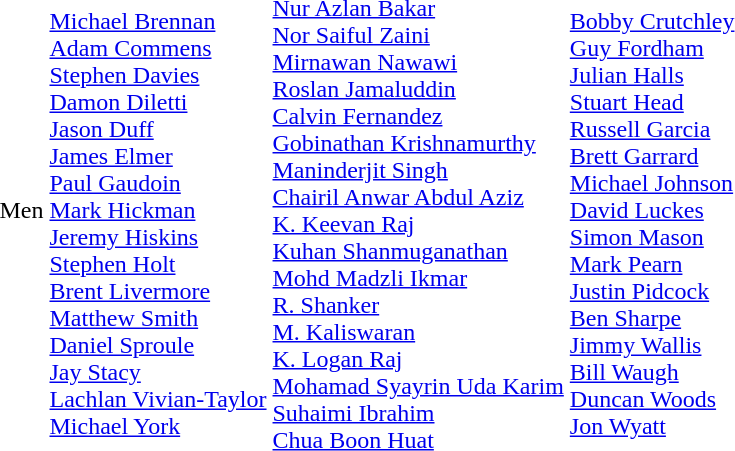<table>
<tr>
<td>Men</td>
<td><br><a href='#'>Michael Brennan</a><br><a href='#'>Adam Commens</a><br><a href='#'>Stephen Davies</a><br><a href='#'>Damon Diletti</a><br><a href='#'>Jason Duff</a><br><a href='#'>James Elmer</a><br><a href='#'>Paul Gaudoin</a><br><a href='#'>Mark Hickman</a><br><a href='#'>Jeremy Hiskins</a><br><a href='#'>Stephen Holt</a><br><a href='#'>Brent Livermore</a><br><a href='#'>Matthew Smith</a><br><a href='#'>Daniel Sproule</a><br><a href='#'>Jay Stacy</a><br><a href='#'>Lachlan Vivian-Taylor</a><br><a href='#'>Michael York</a></td>
<td><br><a href='#'>Nur Azlan Bakar</a><br><a href='#'>Nor Saiful Zaini</a><br><a href='#'>Mirnawan Nawawi</a><br><a href='#'>Roslan Jamaluddin</a><br><a href='#'>Calvin Fernandez</a><br><a href='#'>Gobinathan Krishnamurthy</a><br><a href='#'>Maninderjit Singh</a><br><a href='#'>Chairil Anwar Abdul Aziz</a><br><a href='#'>K. Keevan Raj</a><br><a href='#'>Kuhan Shanmuganathan</a><br><a href='#'>Mohd Madzli Ikmar</a><br><a href='#'>R. Shanker</a><br><a href='#'>M. Kaliswaran</a><br><a href='#'>K. Logan Raj</a><br><a href='#'>Mohamad Syayrin Uda Karim</a><br><a href='#'>Suhaimi Ibrahim</a><br><a href='#'>Chua Boon Huat</a></td>
<td><br><a href='#'>Bobby Crutchley</a><br><a href='#'>Guy Fordham</a><br><a href='#'>Julian Halls</a><br><a href='#'>Stuart Head</a><br><a href='#'>Russell Garcia</a><br><a href='#'>Brett Garrard</a><br><a href='#'>Michael Johnson</a><br><a href='#'>David Luckes</a><br><a href='#'>Simon Mason</a><br><a href='#'>Mark Pearn</a><br><a href='#'>Justin Pidcock</a><br><a href='#'>Ben Sharpe</a><br><a href='#'>Jimmy Wallis</a><br><a href='#'>Bill Waugh</a><br><a href='#'>Duncan Woods</a><br><a href='#'>Jon Wyatt</a></td>
</tr>
</table>
